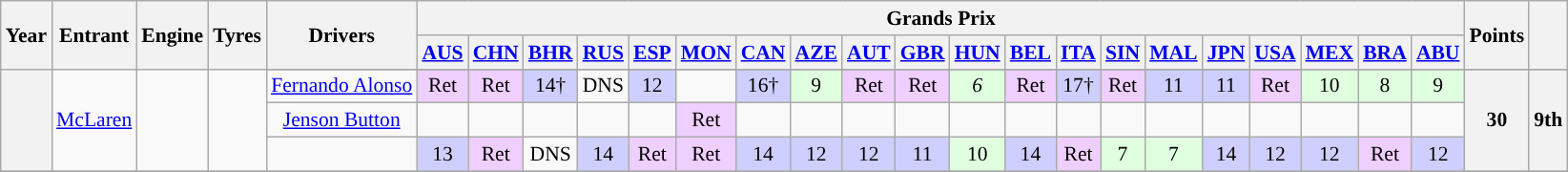<table class="wikitable" style="text-align:center; font-size:90%">
<tr>
<th rowspan="2">Year</th>
<th rowspan="2">Entrant</th>
<th rowspan="2">Engine</th>
<th rowspan="2">Tyres</th>
<th rowspan="2">Drivers</th>
<th colspan="20">Grands Prix</th>
<th rowspan="2">Points</th>
<th rowspan="2"></th>
</tr>
<tr>
<th><a href='#'>AUS</a></th>
<th><a href='#'>CHN</a></th>
<th><a href='#'>BHR</a></th>
<th><a href='#'>RUS</a></th>
<th><a href='#'>ESP</a></th>
<th><a href='#'>MON</a></th>
<th><a href='#'>CAN</a></th>
<th><a href='#'>AZE</a></th>
<th><a href='#'>AUT</a></th>
<th><a href='#'>GBR</a></th>
<th><a href='#'>HUN</a></th>
<th><a href='#'>BEL</a></th>
<th><a href='#'>ITA</a></th>
<th><a href='#'>SIN</a></th>
<th><a href='#'>MAL</a></th>
<th><a href='#'>JPN</a></th>
<th><a href='#'>USA</a></th>
<th><a href='#'>MEX</a></th>
<th><a href='#'>BRA</a></th>
<th><a href='#'>ABU</a></th>
</tr>
<tr>
<th rowspan="4"></th>
<td rowspan="4"><a href='#'>McLaren</a></td>
<td rowspan="4"></td>
<td rowspan="4"></td>
</tr>
<tr>
<td align="center"><a href='#'>Fernando Alonso</a></td>
<td style="background-color:#efcfff">Ret</td>
<td style="background-color:#efcfff">Ret</td>
<td style="background-color:#cfcfff">14†</td>
<td style="background-color:">DNS</td>
<td style="background-color:#cfcfff">12</td>
<td></td>
<td style="background-color:#cfcfff">16†</td>
<td style="background-color:#dfffdf">9</td>
<td style="background-color:#efcfff">Ret</td>
<td style="background-color:#efcfff">Ret</td>
<td style="background-color:#dfffdf"><em>6</em></td>
<td style="background-color:#efcfff">Ret</td>
<td style="background-color:#cfcfff">17†</td>
<td style="background-color:#efcfff">Ret</td>
<td style="background-color:#cfcfff">11</td>
<td style="background-color:#cfcfff">11</td>
<td style="background-color:#efcfff">Ret</td>
<td style="background-color:#dfffdf">10</td>
<td style="background-color:#dfffdf">8</td>
<td style="background-color:#dfffdf">9</td>
<th rowspan="3">30</th>
<th rowspan="3">9th</th>
</tr>
<tr>
<td align="center"><a href='#'>Jenson Button</a></td>
<td></td>
<td></td>
<td></td>
<td></td>
<td></td>
<td style="background-color:#efcfff">Ret</td>
<td></td>
<td></td>
<td></td>
<td></td>
<td></td>
<td></td>
<td></td>
<td></td>
<td></td>
<td></td>
<td></td>
<td></td>
<td></td>
<td></td>
</tr>
<tr>
<td align="center"></td>
<td style="background-color:#cfcfff">13</td>
<td style="background-color:#efcfff">Ret</td>
<td style="background-color:">DNS</td>
<td style="background-color:#cfcfff">14</td>
<td style="background-color:#efcfff">Ret</td>
<td style="background-color:#efcfff">Ret</td>
<td style="background-color:#cfcfff">14</td>
<td style="background-color:#cfcfff">12</td>
<td style="background-color:#cfcfff">12</td>
<td style="background-color:#cfcfff">11</td>
<td style="background-color:#dfffdf">10</td>
<td style="background-color:#cfcfff">14</td>
<td style="background-color:#efcfff">Ret</td>
<td style="background-color:#dfffdf">7</td>
<td style="background-color:#dfffdf">7</td>
<td style="background-color:#cfcfff">14</td>
<td style="background-color:#cfcfff">12</td>
<td style="background-color:#cfcfff">12</td>
<td style="background-color:#efcfff">Ret</td>
<td style="background-color:#cfcfff">12</td>
</tr>
<tr>
</tr>
</table>
